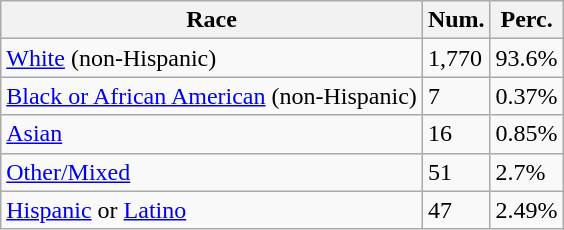<table class="wikitable">
<tr>
<th>Race</th>
<th>Num.</th>
<th>Perc.</th>
</tr>
<tr>
<td><a href='#'>White</a> (non-Hispanic)</td>
<td>1,770</td>
<td>93.6%</td>
</tr>
<tr>
<td><a href='#'>Black or African American</a> (non-Hispanic)</td>
<td>7</td>
<td>0.37%</td>
</tr>
<tr>
<td><a href='#'>Asian</a></td>
<td>16</td>
<td>0.85%</td>
</tr>
<tr>
<td><a href='#'>Other/Mixed</a></td>
<td>51</td>
<td>2.7%</td>
</tr>
<tr>
<td><a href='#'>Hispanic</a> or <a href='#'>Latino</a></td>
<td>47</td>
<td>2.49%</td>
</tr>
</table>
